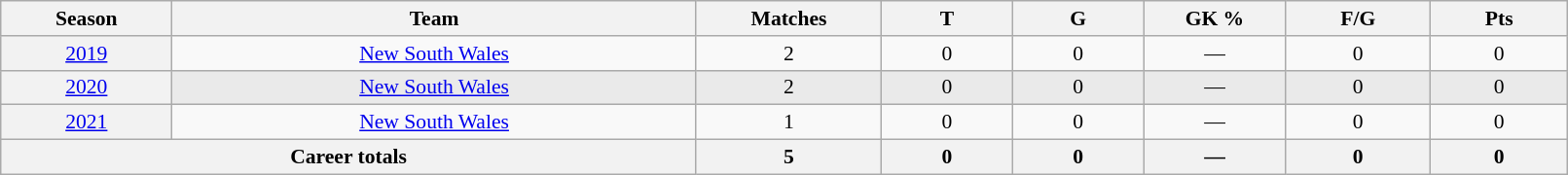<table class="wikitable sortable"  style="font-size:90%; text-align:center; width:85%;">
<tr>
<th width=2%>Season</th>
<th width=8%>Team</th>
<th width=2%>Matches</th>
<th width=2%>T</th>
<th width=2%>G</th>
<th width=2%>GK %</th>
<th width=2%>F/G</th>
<th width=2%>Pts</th>
</tr>
<tr>
<th scope="row" style="text-align:center; font-weight:normal"><a href='#'>2019</a></th>
<td style="text-align:center;"> <a href='#'>New South Wales</a></td>
<td>2</td>
<td>0</td>
<td>0</td>
<td>—</td>
<td>0</td>
<td>0</td>
</tr>
<tr style="background:#eaeaea;">
<th scope="row" style="text-align:center; font-weight:normal"><a href='#'>2020</a></th>
<td style="text-align:center;"> <a href='#'>New South Wales</a></td>
<td>2</td>
<td>0</td>
<td>0</td>
<td>—</td>
<td>0</td>
<td>0</td>
</tr>
<tr>
<th scope="row" style="text-align:center; font-weight:normal"><a href='#'>2021</a></th>
<td style="text-align:center;"> <a href='#'>New South Wales</a></td>
<td>1</td>
<td>0</td>
<td>0</td>
<td>—</td>
<td>0</td>
<td>0</td>
</tr>
<tr class="sortbottom">
<th colspan=2>Career totals</th>
<th>5</th>
<th>0</th>
<th>0</th>
<th>—</th>
<th>0</th>
<th>0</th>
</tr>
</table>
